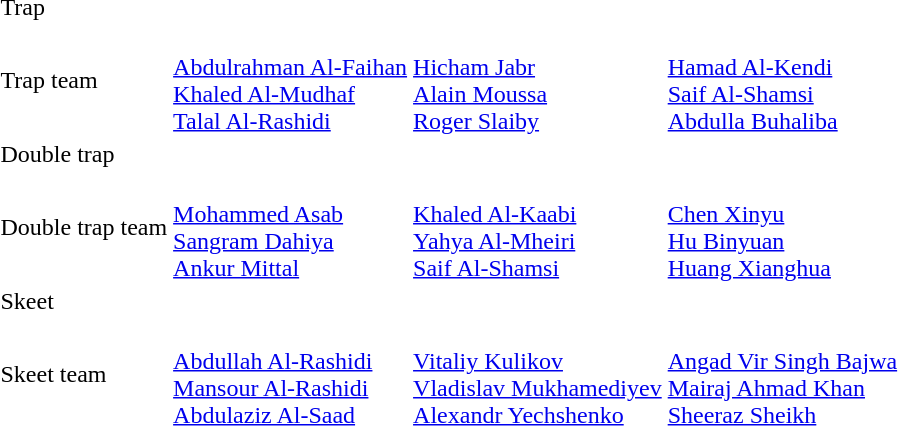<table>
<tr>
<td>Trap</td>
<td></td>
<td></td>
<td></td>
</tr>
<tr>
<td>Trap team</td>
<td><br><a href='#'>Abdulrahman Al-Faihan</a><br><a href='#'>Khaled Al-Mudhaf</a><br><a href='#'>Talal Al-Rashidi</a></td>
<td><br><a href='#'>Hicham Jabr</a><br><a href='#'>Alain Moussa</a><br><a href='#'>Roger Slaiby</a></td>
<td><br><a href='#'>Hamad Al-Kendi</a><br><a href='#'>Saif Al-Shamsi</a><br><a href='#'>Abdulla Buhaliba</a></td>
</tr>
<tr>
<td>Double trap</td>
<td></td>
<td></td>
<td></td>
</tr>
<tr>
<td>Double trap team</td>
<td><br><a href='#'>Mohammed Asab</a><br><a href='#'>Sangram Dahiya</a><br><a href='#'>Ankur Mittal</a></td>
<td><br><a href='#'>Khaled Al-Kaabi</a><br><a href='#'>Yahya Al-Mheiri</a><br><a href='#'>Saif Al-Shamsi</a></td>
<td><br><a href='#'>Chen Xinyu</a><br><a href='#'>Hu Binyuan</a><br><a href='#'>Huang Xianghua</a></td>
</tr>
<tr>
<td>Skeet</td>
<td></td>
<td></td>
<td></td>
</tr>
<tr>
<td>Skeet team</td>
<td><br><a href='#'>Abdullah Al-Rashidi</a><br><a href='#'>Mansour Al-Rashidi</a><br><a href='#'>Abdulaziz Al-Saad</a></td>
<td><br><a href='#'>Vitaliy Kulikov</a><br><a href='#'>Vladislav Mukhamediyev</a><br><a href='#'>Alexandr Yechshenko</a></td>
<td><br><a href='#'>Angad Vir Singh Bajwa</a><br><a href='#'>Mairaj Ahmad Khan</a><br><a href='#'>Sheeraz Sheikh</a></td>
</tr>
</table>
